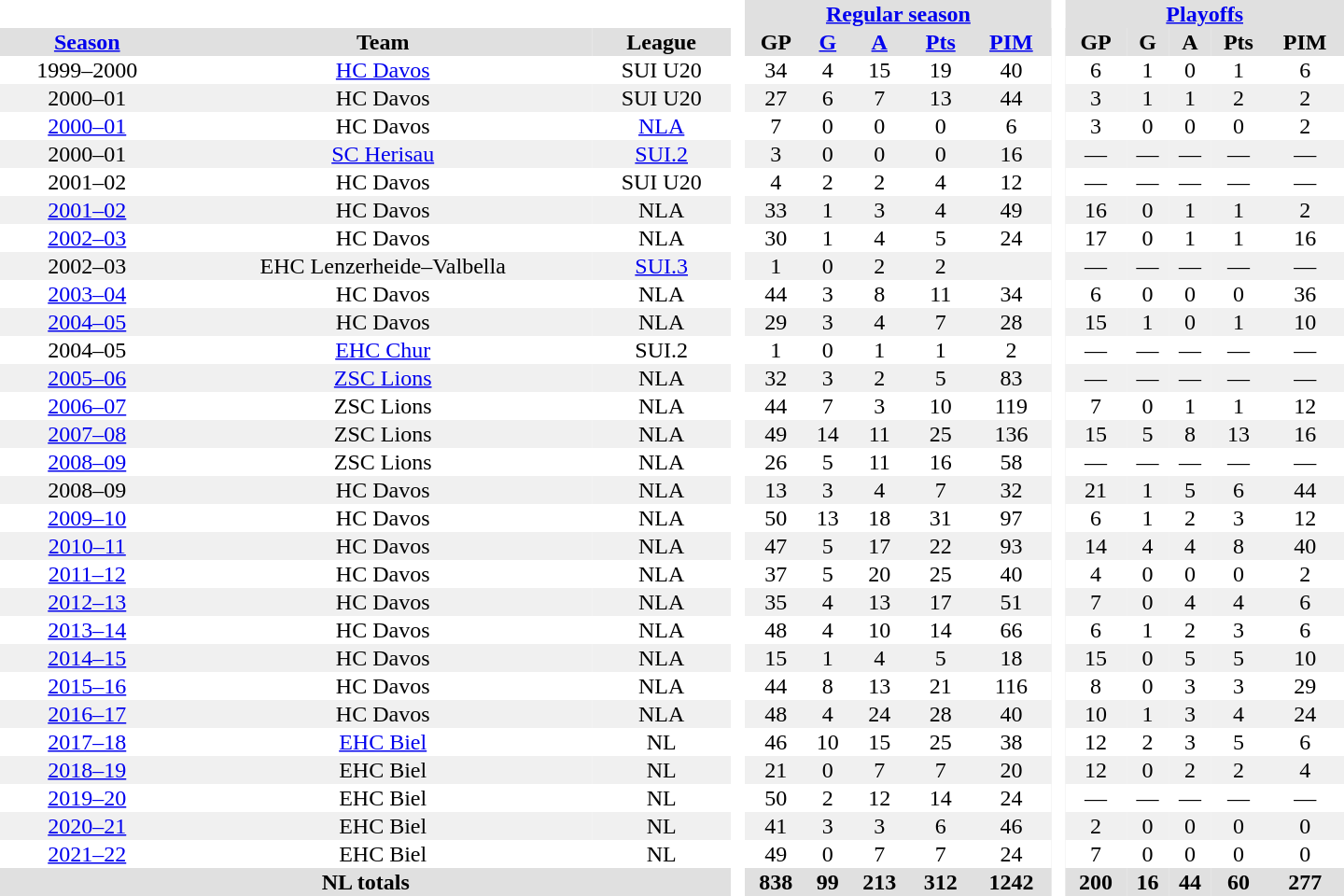<table border="0" cellpadding="1" cellspacing="0" style="text-align:center; width:60em">
<tr bgcolor="#e0e0e0">
<th colspan="3" bgcolor="#ffffff"> </th>
<th rowspan="99" bgcolor="#ffffff"> </th>
<th colspan="5"><a href='#'>Regular season</a></th>
<th rowspan="99" bgcolor="#ffffff"> </th>
<th colspan="5"><a href='#'>Playoffs</a></th>
</tr>
<tr bgcolor="#e0e0e0">
<th><a href='#'>Season</a></th>
<th>Team</th>
<th>League</th>
<th>GP</th>
<th><a href='#'>G</a></th>
<th><a href='#'>A</a></th>
<th><a href='#'>Pts</a></th>
<th><a href='#'>PIM</a></th>
<th>GP</th>
<th>G</th>
<th>A</th>
<th>Pts</th>
<th>PIM</th>
</tr>
<tr>
<td>1999–2000</td>
<td><a href='#'>HC Davos</a></td>
<td>SUI U20</td>
<td>34</td>
<td>4</td>
<td>15</td>
<td>19</td>
<td>40</td>
<td>6</td>
<td>1</td>
<td>0</td>
<td>1</td>
<td>6</td>
</tr>
<tr bgcolor="#f0f0f0">
<td>2000–01</td>
<td>HC Davos</td>
<td>SUI U20</td>
<td>27</td>
<td>6</td>
<td>7</td>
<td>13</td>
<td>44</td>
<td>3</td>
<td>1</td>
<td>1</td>
<td>2</td>
<td>2</td>
</tr>
<tr>
<td><a href='#'>2000–01</a></td>
<td>HC Davos</td>
<td><a href='#'>NLA</a></td>
<td>7</td>
<td>0</td>
<td>0</td>
<td>0</td>
<td>6</td>
<td>3</td>
<td>0</td>
<td>0</td>
<td>0</td>
<td>2</td>
</tr>
<tr bgcolor="#f0f0f0">
<td>2000–01</td>
<td><a href='#'>SC Herisau</a></td>
<td><a href='#'>SUI.2</a></td>
<td>3</td>
<td>0</td>
<td>0</td>
<td>0</td>
<td>16</td>
<td>—</td>
<td>—</td>
<td>—</td>
<td>—</td>
<td>—</td>
</tr>
<tr>
<td>2001–02</td>
<td>HC Davos</td>
<td>SUI U20</td>
<td>4</td>
<td>2</td>
<td>2</td>
<td>4</td>
<td>12</td>
<td>—</td>
<td>—</td>
<td>—</td>
<td>—</td>
<td>—</td>
</tr>
<tr bgcolor="#f0f0f0">
<td><a href='#'>2001–02</a></td>
<td>HC Davos</td>
<td>NLA</td>
<td>33</td>
<td>1</td>
<td>3</td>
<td>4</td>
<td>49</td>
<td>16</td>
<td>0</td>
<td>1</td>
<td>1</td>
<td>2</td>
</tr>
<tr>
<td><a href='#'>2002–03</a></td>
<td>HC Davos</td>
<td>NLA</td>
<td>30</td>
<td>1</td>
<td>4</td>
<td>5</td>
<td>24</td>
<td>17</td>
<td>0</td>
<td>1</td>
<td>1</td>
<td>16</td>
</tr>
<tr bgcolor="#f0f0f0">
<td>2002–03</td>
<td>EHC Lenzerheide–Valbella</td>
<td><a href='#'>SUI.3</a></td>
<td>1</td>
<td>0</td>
<td>2</td>
<td>2</td>
<td></td>
<td>—</td>
<td>—</td>
<td>—</td>
<td>—</td>
<td>—</td>
</tr>
<tr>
<td><a href='#'>2003–04</a></td>
<td>HC Davos</td>
<td>NLA</td>
<td>44</td>
<td>3</td>
<td>8</td>
<td>11</td>
<td>34</td>
<td>6</td>
<td>0</td>
<td>0</td>
<td>0</td>
<td>36</td>
</tr>
<tr bgcolor="#f0f0f0">
<td><a href='#'>2004–05</a></td>
<td>HC Davos</td>
<td>NLA</td>
<td>29</td>
<td>3</td>
<td>4</td>
<td>7</td>
<td>28</td>
<td>15</td>
<td>1</td>
<td>0</td>
<td>1</td>
<td>10</td>
</tr>
<tr>
<td>2004–05</td>
<td><a href='#'>EHC Chur</a></td>
<td>SUI.2</td>
<td>1</td>
<td>0</td>
<td>1</td>
<td>1</td>
<td>2</td>
<td>—</td>
<td>—</td>
<td>—</td>
<td>—</td>
<td>—</td>
</tr>
<tr bgcolor="#f0f0f0">
<td><a href='#'>2005–06</a></td>
<td><a href='#'>ZSC Lions</a></td>
<td>NLA</td>
<td>32</td>
<td>3</td>
<td>2</td>
<td>5</td>
<td>83</td>
<td>—</td>
<td>—</td>
<td>—</td>
<td>—</td>
<td>—</td>
</tr>
<tr>
<td><a href='#'>2006–07</a></td>
<td>ZSC Lions</td>
<td>NLA</td>
<td>44</td>
<td>7</td>
<td>3</td>
<td>10</td>
<td>119</td>
<td>7</td>
<td>0</td>
<td>1</td>
<td>1</td>
<td>12</td>
</tr>
<tr bgcolor="#f0f0f0">
<td><a href='#'>2007–08</a></td>
<td>ZSC Lions</td>
<td>NLA</td>
<td>49</td>
<td>14</td>
<td>11</td>
<td>25</td>
<td>136</td>
<td>15</td>
<td>5</td>
<td>8</td>
<td>13</td>
<td>16</td>
</tr>
<tr>
<td><a href='#'>2008–09</a></td>
<td>ZSC Lions</td>
<td>NLA</td>
<td>26</td>
<td>5</td>
<td>11</td>
<td>16</td>
<td>58</td>
<td>—</td>
<td>—</td>
<td>—</td>
<td>—</td>
<td>—</td>
</tr>
<tr bgcolor="#f0f0f0">
<td>2008–09</td>
<td>HC Davos</td>
<td>NLA</td>
<td>13</td>
<td>3</td>
<td>4</td>
<td>7</td>
<td>32</td>
<td>21</td>
<td>1</td>
<td>5</td>
<td>6</td>
<td>44</td>
</tr>
<tr>
<td><a href='#'>2009–10</a></td>
<td>HC Davos</td>
<td>NLA</td>
<td>50</td>
<td>13</td>
<td>18</td>
<td>31</td>
<td>97</td>
<td>6</td>
<td>1</td>
<td>2</td>
<td>3</td>
<td>12</td>
</tr>
<tr bgcolor="#f0f0f0">
<td><a href='#'>2010–11</a></td>
<td>HC Davos</td>
<td>NLA</td>
<td>47</td>
<td>5</td>
<td>17</td>
<td>22</td>
<td>93</td>
<td>14</td>
<td>4</td>
<td>4</td>
<td>8</td>
<td>40</td>
</tr>
<tr>
<td><a href='#'>2011–12</a></td>
<td>HC Davos</td>
<td>NLA</td>
<td>37</td>
<td>5</td>
<td>20</td>
<td>25</td>
<td>40</td>
<td>4</td>
<td>0</td>
<td>0</td>
<td>0</td>
<td>2</td>
</tr>
<tr bgcolor="#f0f0f0">
<td><a href='#'>2012–13</a></td>
<td>HC Davos</td>
<td>NLA</td>
<td>35</td>
<td>4</td>
<td>13</td>
<td>17</td>
<td>51</td>
<td>7</td>
<td>0</td>
<td>4</td>
<td>4</td>
<td>6</td>
</tr>
<tr>
<td><a href='#'>2013–14</a></td>
<td>HC Davos</td>
<td>NLA</td>
<td>48</td>
<td>4</td>
<td>10</td>
<td>14</td>
<td>66</td>
<td>6</td>
<td>1</td>
<td>2</td>
<td>3</td>
<td>6</td>
</tr>
<tr bgcolor="#f0f0f0">
<td><a href='#'>2014–15</a></td>
<td>HC Davos</td>
<td>NLA</td>
<td>15</td>
<td>1</td>
<td>4</td>
<td>5</td>
<td>18</td>
<td>15</td>
<td>0</td>
<td>5</td>
<td>5</td>
<td>10</td>
</tr>
<tr>
<td><a href='#'>2015–16</a></td>
<td>HC Davos</td>
<td>NLA</td>
<td>44</td>
<td>8</td>
<td>13</td>
<td>21</td>
<td>116</td>
<td>8</td>
<td>0</td>
<td>3</td>
<td>3</td>
<td>29</td>
</tr>
<tr bgcolor="#f0f0f0">
<td><a href='#'>2016–17</a></td>
<td>HC Davos</td>
<td>NLA</td>
<td>48</td>
<td>4</td>
<td>24</td>
<td>28</td>
<td>40</td>
<td>10</td>
<td>1</td>
<td>3</td>
<td>4</td>
<td>24</td>
</tr>
<tr>
<td><a href='#'>2017–18</a></td>
<td><a href='#'>EHC Biel</a></td>
<td>NL</td>
<td>46</td>
<td>10</td>
<td>15</td>
<td>25</td>
<td>38</td>
<td>12</td>
<td>2</td>
<td>3</td>
<td>5</td>
<td>6</td>
</tr>
<tr bgcolor="#f0f0f0">
<td><a href='#'>2018–19</a></td>
<td>EHC Biel</td>
<td>NL</td>
<td>21</td>
<td>0</td>
<td>7</td>
<td>7</td>
<td>20</td>
<td>12</td>
<td>0</td>
<td>2</td>
<td>2</td>
<td>4</td>
</tr>
<tr>
<td><a href='#'>2019–20</a></td>
<td>EHC Biel</td>
<td>NL</td>
<td>50</td>
<td>2</td>
<td>12</td>
<td>14</td>
<td>24</td>
<td>—</td>
<td>—</td>
<td>—</td>
<td>—</td>
<td>—</td>
</tr>
<tr bgcolor="#f0f0f0">
<td><a href='#'>2020–21</a></td>
<td>EHC Biel</td>
<td>NL</td>
<td>41</td>
<td>3</td>
<td>3</td>
<td>6</td>
<td>46</td>
<td>2</td>
<td>0</td>
<td>0</td>
<td>0</td>
<td>0</td>
</tr>
<tr>
<td><a href='#'>2021–22</a></td>
<td>EHC Biel</td>
<td>NL</td>
<td>49</td>
<td>0</td>
<td>7</td>
<td>7</td>
<td>24</td>
<td>7</td>
<td>0</td>
<td>0</td>
<td>0</td>
<td>0</td>
</tr>
<tr bgcolor="#e0e0e0">
<th colspan="3">NL totals</th>
<th>838</th>
<th>99</th>
<th>213</th>
<th>312</th>
<th>1242</th>
<th>200</th>
<th>16</th>
<th>44</th>
<th>60</th>
<th>277</th>
</tr>
</table>
